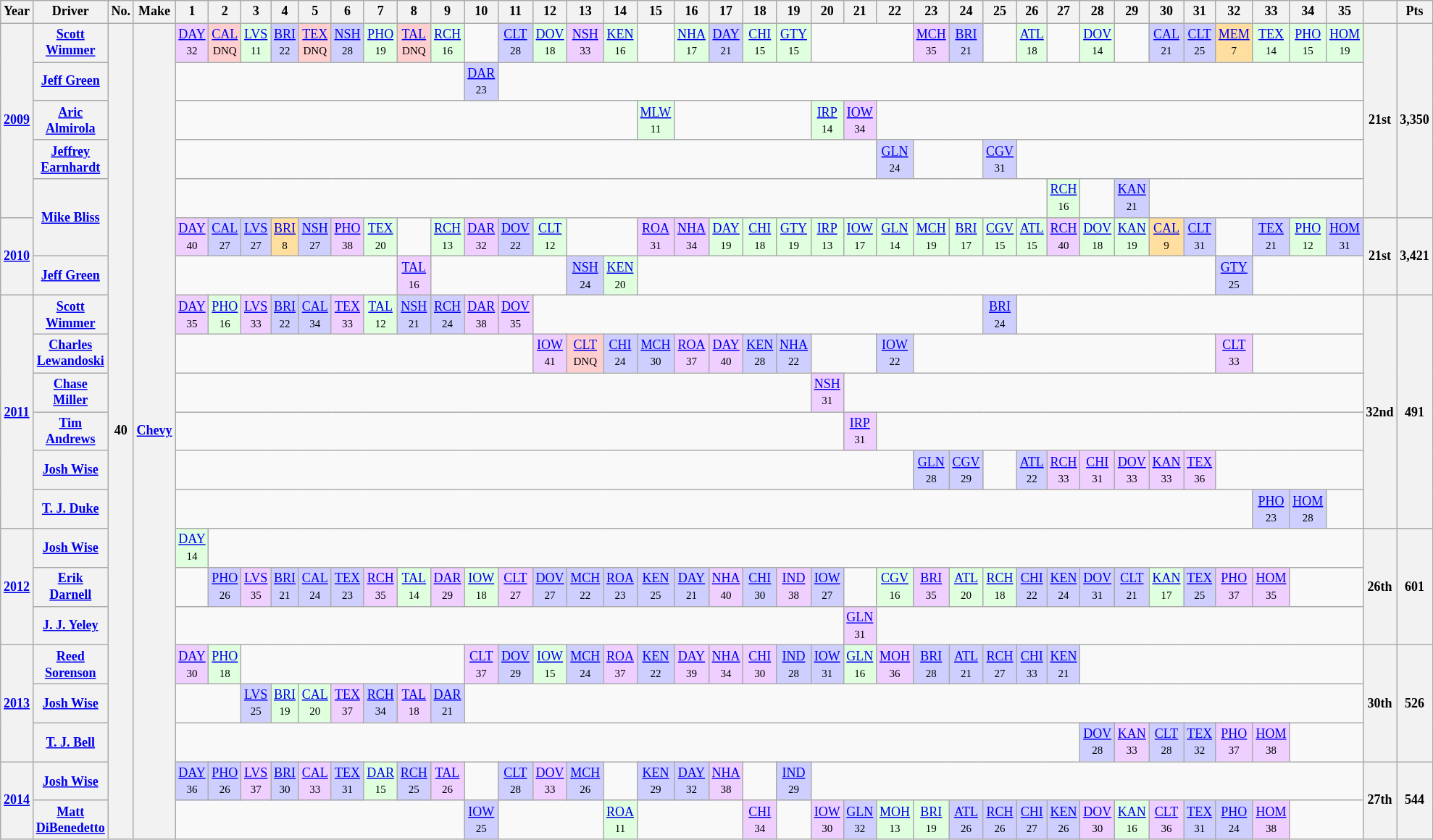<table class="wikitable" style="text-align:center; font-size:75%">
<tr>
<th>Year</th>
<th>Driver</th>
<th>No.</th>
<th>Make</th>
<th>1</th>
<th>2</th>
<th>3</th>
<th>4</th>
<th>5</th>
<th>6</th>
<th>7</th>
<th>8</th>
<th>9</th>
<th>10</th>
<th>11</th>
<th>12</th>
<th>13</th>
<th>14</th>
<th>15</th>
<th>16</th>
<th>17</th>
<th>18</th>
<th>19</th>
<th>20</th>
<th>21</th>
<th>22</th>
<th>23</th>
<th>24</th>
<th>25</th>
<th>26</th>
<th>27</th>
<th>28</th>
<th>29</th>
<th>30</th>
<th>31</th>
<th>32</th>
<th>33</th>
<th>34</th>
<th>35</th>
<th></th>
<th>Pts</th>
</tr>
<tr>
<th rowspan=5><a href='#'>2009</a></th>
<th><a href='#'>Scott Wimmer</a></th>
<th rowspan=21>40</th>
<th rowspan=21><a href='#'>Chevy</a></th>
<td style="background:#EFCFFF;"><a href='#'>DAY</a><br><small>32</small></td>
<td style="background:#FFCFCF;"><a href='#'>CAL</a><br><small>DNQ</small></td>
<td style="background:#DFFFDF;"><a href='#'>LVS</a><br><small>11</small></td>
<td style="background:#CFCFFF;"><a href='#'>BRI</a><br><small>22</small></td>
<td style="background:#FFCFCF;"><a href='#'>TEX</a><br><small>DNQ</small></td>
<td style="background:#CFCFFF;"><a href='#'>NSH</a><br><small>28</small></td>
<td style="background:#DFFFDF;"><a href='#'>PHO</a><br><small>19</small></td>
<td style="background:#FFCFCF;"><a href='#'>TAL</a><br><small>DNQ</small></td>
<td style="background:#DFFFDF;"><a href='#'>RCH</a><br><small>16</small></td>
<td></td>
<td style="background:#CFCFFF;"><a href='#'>CLT</a><br><small>28</small></td>
<td style="background:#DFFFDF;"><a href='#'>DOV</a><br><small>18</small></td>
<td style="background:#EFCFFF;"><a href='#'>NSH</a><br><small>33</small></td>
<td style="background:#DFFFDF;"><a href='#'>KEN</a><br><small>16</small></td>
<td></td>
<td style="background:#DFFFDF;"><a href='#'>NHA</a><br><small>17</small></td>
<td style="background:#CFCFFF;"><a href='#'>DAY</a><br><small>21</small></td>
<td style="background:#DFFFDF;"><a href='#'>CHI</a><br><small>15</small></td>
<td style="background:#DFFFDF;"><a href='#'>GTY</a><br><small>15</small></td>
<td colspan=3></td>
<td style="background:#EFCFFF;"><a href='#'>MCH</a><br><small>35</small></td>
<td style="background:#CFCFFF;"><a href='#'>BRI</a><br><small>21</small></td>
<td></td>
<td style="background:#DFFFDF;"><a href='#'>ATL</a><br><small>18</small></td>
<td></td>
<td style="background:#DFFFDF;"><a href='#'>DOV</a><br><small>14</small></td>
<td></td>
<td style="background:#CFCFFF;"><a href='#'>CAL</a><br><small>21</small></td>
<td style="background:#CFCFFF;"><a href='#'>CLT</a><br><small>25</small></td>
<td style="background:#FFDF9F;"><a href='#'>MEM</a><br><small>7</small></td>
<td style="background:#DFFFDF;"><a href='#'>TEX</a><br><small>14</small></td>
<td style="background:#DFFFDF;"><a href='#'>PHO</a><br><small>15</small></td>
<td style="background:#DFFFDF;"><a href='#'>HOM</a><br><small>19</small></td>
<th rowspan=5>21st</th>
<th rowspan=5>3,350</th>
</tr>
<tr>
<th><a href='#'>Jeff Green</a></th>
<td colspan=9></td>
<td style="background:#CFCFFF;"><a href='#'>DAR</a><br><small>23</small></td>
<td colspan=25></td>
</tr>
<tr>
<th><a href='#'>Aric Almirola</a></th>
<td colspan=14></td>
<td style="background:#DFFFDF;"><a href='#'>MLW</a><br><small>11</small></td>
<td colspan=4></td>
<td style="background:#DFFFDF;"><a href='#'>IRP</a><br><small>14</small></td>
<td style="background:#EFCFFF;"><a href='#'>IOW</a><br><small>34</small></td>
<td colspan=14></td>
</tr>
<tr>
<th><a href='#'>Jeffrey Earnhardt</a></th>
<td colspan=21></td>
<td style="background:#cfcfff;"><a href='#'>GLN</a><br><small>24</small></td>
<td colspan=2></td>
<td style="background:#cfcfff;"><a href='#'>CGV</a><br><small>31</small></td>
<td colspan=10></td>
</tr>
<tr>
<th rowspan=2><a href='#'>Mike Bliss</a></th>
<td colspan=26></td>
<td style="background:#DFFFDF;"><a href='#'>RCH</a><br><small>16</small></td>
<td></td>
<td style="background:#CFCFFF;"><a href='#'>KAN</a><br><small>21</small></td>
<td colspan=6></td>
</tr>
<tr>
<th rowspan=2><a href='#'>2010</a></th>
<td style="background:#EFCFFF;"><a href='#'>DAY</a><br><small>40</small></td>
<td style="background:#CFCFFF;"><a href='#'>CAL</a><br><small>27</small></td>
<td style="background:#CFCFFF;"><a href='#'>LVS</a><br><small>27</small></td>
<td style="background:#FFDF9F;"><a href='#'>BRI</a><br><small>8</small></td>
<td style="background:#CFCFFF;"><a href='#'>NSH</a><br><small>27</small></td>
<td style="background:#EFCFFF;"><a href='#'>PHO</a><br><small>38</small></td>
<td style="background:#DFFFDF;"><a href='#'>TEX</a><br><small>20</small></td>
<td></td>
<td style="background:#DFFFDF;"><a href='#'>RCH</a><br><small>13</small></td>
<td style="background:#EFCFFF;"><a href='#'>DAR</a><br><small>32</small></td>
<td style="background:#CFCFFF;"><a href='#'>DOV</a><br><small>22</small></td>
<td style="background:#DFFFDF;"><a href='#'>CLT</a><br><small>12</small></td>
<td colspan=2></td>
<td style="background:#EFCFFF;"><a href='#'>ROA</a><br><small>31</small></td>
<td style="background:#EFCFFF;"><a href='#'>NHA</a><br><small>34</small></td>
<td style="background:#DFFFDF;"><a href='#'>DAY</a><br><small>19</small></td>
<td style="background:#DFFFDF;"><a href='#'>CHI</a><br><small>18</small></td>
<td style="background:#DFFFDF;"><a href='#'>GTY</a><br><small>19</small></td>
<td style="background:#DFFFDF;"><a href='#'>IRP</a><br><small>13</small></td>
<td style="background:#DFFFDF;"><a href='#'>IOW</a><br><small>17</small></td>
<td style="background:#DFFFDF;"><a href='#'>GLN</a><br><small>14</small></td>
<td style="background:#DFFFDF;"><a href='#'>MCH</a><br><small>19</small></td>
<td style="background:#DFFFDF;"><a href='#'>BRI</a><br><small>17</small></td>
<td style="background:#DFFFDF;"><a href='#'>CGV</a><br><small>15</small></td>
<td style="background:#DFFFDF;"><a href='#'>ATL</a><br><small>15</small></td>
<td style="background:#EFCFFF;"><a href='#'>RCH</a><br><small>40</small></td>
<td style="background:#DFFFDF;"><a href='#'>DOV</a><br><small>18</small></td>
<td style="background:#DFFFDF;"><a href='#'>KAN</a><br><small>19</small></td>
<td style="background:#FFDF9F;"><a href='#'>CAL</a><br><small>9</small></td>
<td style="background:#CFCFFF;"><a href='#'>CLT</a><br><small>31</small></td>
<td></td>
<td style="background:#CFCFFF;"><a href='#'>TEX</a><br><small>21</small></td>
<td style="background:#DFFFDF;"><a href='#'>PHO</a><br><small>12</small></td>
<td style="background:#CFCFFF;"><a href='#'>HOM</a><br><small>31</small></td>
<th rowspan=2>21st</th>
<th rowspan=2>3,421</th>
</tr>
<tr>
<th><a href='#'>Jeff Green</a></th>
<td colspan=7></td>
<td style="background:#EFCFFF;"><a href='#'>TAL</a><br><small>16</small></td>
<td colspan=4></td>
<td style="background:#CFCFFF;"><a href='#'>NSH</a><br><small>24</small></td>
<td style="background:#DFFFDF;"><a href='#'>KEN</a><br><small>20</small></td>
<td colspan=17></td>
<td style="background:#CFCFFF;"><a href='#'>GTY</a><br><small>25</small></td>
<td colspan=3></td>
</tr>
<tr>
<th rowspan=6><a href='#'>2011</a></th>
<th><a href='#'>Scott Wimmer</a></th>
<td style="background:#EFCFFF;"><a href='#'>DAY</a><br><small>35</small></td>
<td style="background:#DFFFDF;"><a href='#'>PHO</a><br><small>16</small></td>
<td style="background:#EFCFFF;"><a href='#'>LVS</a><br><small>33</small></td>
<td style="background:#CFCFFF;"><a href='#'>BRI</a><br><small>22</small></td>
<td style="background:#CFCFFF;"><a href='#'>CAL</a><br><small>34</small></td>
<td style="background:#EFCFFF;"><a href='#'>TEX</a><br><small>33</small></td>
<td style="background:#DFFFDF;"><a href='#'>TAL</a><br><small>12</small></td>
<td style="background:#CFCFFF;"><a href='#'>NSH</a><br><small>21</small></td>
<td style="background:#CFCFFF;"><a href='#'>RCH</a><br><small>24</small></td>
<td style="background:#EFCFFF;"><a href='#'>DAR</a><br><small>38</small></td>
<td style="background:#EFCFFF;"><a href='#'>DOV</a><br><small>35</small></td>
<td colspan=13></td>
<td style="background:#CFCFFF;"><a href='#'>BRI</a><br><small>24</small></td>
<td colspan=10></td>
<th rowspan=6>32nd</th>
<th rowspan=6>491</th>
</tr>
<tr>
<th><a href='#'>Charles Lewandoski</a></th>
<td colspan=11></td>
<td style="background:#EFCFFF;"><a href='#'>IOW</a><br><small>41</small></td>
<td style="background:#FFCFCF;"><a href='#'>CLT</a><br><small>DNQ</small></td>
<td style="background:#CFCFFF;"><a href='#'>CHI</a><br><small>24</small></td>
<td style="background:#CFCFFF;"><a href='#'>MCH</a><br><small>30</small></td>
<td style="background:#EFCFFF;"><a href='#'>ROA</a><br><small>37</small></td>
<td style="background:#EFCFFF;"><a href='#'>DAY</a><br><small>40</small></td>
<td style="background:#CFCFFF;"><a href='#'>KEN</a><br><small>28</small></td>
<td style="background:#CFCFFF;"><a href='#'>NHA</a><br><small>22</small></td>
<td colspan=2></td>
<td style="background:#CFCFFF;"><a href='#'>IOW</a><br><small>22</small></td>
<td colspan=9></td>
<td style="background:#EFCFFF;"><a href='#'>CLT</a><br><small>33</small></td>
<td colspan=3></td>
</tr>
<tr>
<th><a href='#'>Chase Miller</a></th>
<td colspan=19></td>
<td style="background:#EFCFFF;"><a href='#'>NSH</a><br><small>31</small></td>
<td colspan=15></td>
</tr>
<tr>
<th><a href='#'>Tim Andrews</a></th>
<td colspan=20></td>
<td style="background:#EFCFFF;"><a href='#'>IRP</a><br><small>31</small></td>
<td colspan=14></td>
</tr>
<tr>
<th><a href='#'>Josh Wise</a></th>
<td colspan=22></td>
<td style="background:#CFCFFF;"><a href='#'>GLN</a><br><small>28</small></td>
<td style="background:#CFCFFF;"><a href='#'>CGV</a><br><small>29</small></td>
<td></td>
<td style="background:#CFCFFF;"><a href='#'>ATL</a><br><small>22</small></td>
<td style="background:#EFCFFF;"><a href='#'>RCH</a><br><small>33</small></td>
<td style="background:#EFCFFF;"><a href='#'>CHI</a><br><small>31</small></td>
<td style="background:#EFCFFF;"><a href='#'>DOV</a><br><small>33</small></td>
<td style="background:#EFCFFF;"><a href='#'>KAN</a><br><small>33</small></td>
<td style="background:#EFCFFF;"><a href='#'>TEX</a><br><small>36</small></td>
<td colspan=4></td>
</tr>
<tr>
<th><a href='#'>T. J. Duke</a></th>
<td colspan=32></td>
<td style="background:#CFCFFF;"><a href='#'>PHO</a><br><small>23</small></td>
<td style="background:#CFCFFF;"><a href='#'>HOM</a><br><small>28</small></td>
<td></td>
</tr>
<tr>
<th rowspan=3><a href='#'>2012</a></th>
<th><a href='#'>Josh Wise</a></th>
<td style="background:#DFFFDF;"><a href='#'>DAY</a><br><small>14</small></td>
<td colspan=34></td>
<th rowspan=3>26th</th>
<th rowspan=3>601</th>
</tr>
<tr>
<th><a href='#'>Erik Darnell</a></th>
<td></td>
<td style="background:#CFCFFF;"><a href='#'>PHO</a><br><small>26</small></td>
<td style="background:#EFCFFF;"><a href='#'>LVS</a><br><small>35</small></td>
<td style="background:#CFCFFF;"><a href='#'>BRI</a><br><small>21</small></td>
<td style="background:#CFCFFF;"><a href='#'>CAL</a><br><small>24</small></td>
<td style="background:#CFCFFF;"><a href='#'>TEX</a><br><small>23</small></td>
<td style="background:#EFCFFF;"><a href='#'>RCH</a><br><small>35</small></td>
<td style="background:#DFFFDF;"><a href='#'>TAL</a><br><small>14</small></td>
<td style="background:#EFCFFF;"><a href='#'>DAR</a><br><small>29</small></td>
<td style="background:#DFFFDF;"><a href='#'>IOW</a><br><small>18</small></td>
<td style="background:#EFCFFF;"><a href='#'>CLT</a><br><small>27</small></td>
<td style="background:#CFCFFF;"><a href='#'>DOV</a><br><small>27</small></td>
<td style="background:#CFCFFF;"><a href='#'>MCH</a><br><small>22</small></td>
<td style="background:#CFCFFF;"><a href='#'>ROA</a><br><small>23</small></td>
<td style="background:#CFCFFF;"><a href='#'>KEN</a><br><small>25</small></td>
<td style="background:#CFCFFF;"><a href='#'>DAY</a><br><small>21</small></td>
<td style="background:#EFCFFF;"><a href='#'>NHA</a><br><small>40</small></td>
<td style="background:#CFCFFF;"><a href='#'>CHI</a><br><small>30</small></td>
<td style="background:#EFCFFF;"><a href='#'>IND</a><br><small>38</small></td>
<td style="background:#CFCFFF;"><a href='#'>IOW</a><br><small>27</small></td>
<td></td>
<td style="background:#DFFFDF;"><a href='#'>CGV</a><br><small>16</small></td>
<td style="background:#EFCFFF;"><a href='#'>BRI</a><br><small>35</small></td>
<td style="background:#DFFFDF;"><a href='#'>ATL</a><br><small>20</small></td>
<td style="background:#DFFFDF;"><a href='#'>RCH</a><br><small>18</small></td>
<td style="background:#CFCFFF;"><a href='#'>CHI</a><br><small>22</small></td>
<td style="background:#CFCFFF;"><a href='#'>KEN</a><br><small>24</small></td>
<td style="background:#CFCFFF;"><a href='#'>DOV</a><br><small>31</small></td>
<td style="background:#CFCFFF;"><a href='#'>CLT</a><br><small>21</small></td>
<td style="background:#DFFFDF;"><a href='#'>KAN</a><br><small>17</small></td>
<td style="background:#CFCFFF;"><a href='#'>TEX</a><br><small>25</small></td>
<td style="background:#EFCFFF;"><a href='#'>PHO</a><br><small>37</small></td>
<td style="background:#EFCFFF;"><a href='#'>HOM</a><br><small>35</small></td>
<td colspan=2></td>
</tr>
<tr>
<th><a href='#'>J. J. Yeley</a></th>
<td colspan=20></td>
<td style="background:#EFCFFF;"><a href='#'>GLN</a><br><small>31</small></td>
<td colspan=14></td>
</tr>
<tr>
<th rowspan=3><a href='#'>2013</a></th>
<th><a href='#'>Reed Sorenson</a></th>
<td style="background:#EFCFFF;"><a href='#'>DAY</a><br><small>30</small></td>
<td style="background:#DFFFDF;"><a href='#'>PHO</a><br><small>18</small></td>
<td colspan=7></td>
<td style="background:#EFCFFF;"><a href='#'>CLT</a><br><small>37</small></td>
<td style="background:#CFCFFF;"><a href='#'>DOV</a><br><small>29</small></td>
<td style="background:#DFFFDF;"><a href='#'>IOW</a><br><small>15</small></td>
<td style="background:#CFCFFF;"><a href='#'>MCH</a><br><small>24</small></td>
<td style="background:#EFCFFF;"><a href='#'>ROA</a><br><small>37</small></td>
<td style="background:#CFCFFF;"><a href='#'>KEN</a><br><small>22</small></td>
<td style="background:#EFCFFF;"><a href='#'>DAY</a><br><small>39</small></td>
<td style="background:#EFCFFF;"><a href='#'>NHA</a><br><small>34</small></td>
<td style="background:#EFCFFF;"><a href='#'>CHI</a><br><small>30</small></td>
<td style="background:#CFCFFF;"><a href='#'>IND</a><br><small>28</small></td>
<td style="background:#CFCFFF;"><a href='#'>IOW</a><br><small>31</small></td>
<td style="background:#DFFFDF;"><a href='#'>GLN</a><br><small>16</small></td>
<td style="background:#EFCFFF;"><a href='#'>MOH</a><br><small>36</small></td>
<td style="background:#CFCFFF;"><a href='#'>BRI</a><br><small>28</small></td>
<td style="background:#CFCFFF;"><a href='#'>ATL</a><br><small>21</small></td>
<td style="background:#CFCFFF;"><a href='#'>RCH</a><br><small>27</small></td>
<td style="background:#CFCFFF;"><a href='#'>CHI</a><br><small>33</small></td>
<td style="background:#CFCFFF;"><a href='#'>KEN</a><br><small>21</small></td>
<td colspan=8></td>
<th rowspan=3>30th</th>
<th rowspan=3>526</th>
</tr>
<tr>
<th><a href='#'>Josh Wise</a></th>
<td colspan=2></td>
<td style="background:#CFCFFF;"><a href='#'>LVS</a><br><small>25</small></td>
<td style="background:#DFFFDF;"><a href='#'>BRI</a><br><small>19</small></td>
<td style="background:#DFFFDF;"><a href='#'>CAL</a><br><small>20</small></td>
<td style="background:#EFCFFF;"><a href='#'>TEX</a><br><small>37</small></td>
<td style="background:#CFCFFF;"><a href='#'>RCH</a><br><small>34</small></td>
<td style="background:#EFCFFF;"><a href='#'>TAL</a><br><small>18</small></td>
<td style="background:#CFCFFF;"><a href='#'>DAR</a><br><small>21</small></td>
<td colspan=26></td>
</tr>
<tr>
<th><a href='#'>T. J. Bell</a></th>
<td colspan=27></td>
<td style="background:#CFCFFF;"><a href='#'>DOV</a><br><small>28</small></td>
<td style="background:#EFCFFF;"><a href='#'>KAN</a><br><small>33</small></td>
<td style="background:#CFCFFF;"><a href='#'>CLT</a><br><small>28</small></td>
<td style="background:#CFCFFF;"><a href='#'>TEX</a><br><small>32</small></td>
<td style="background:#EFCFFF;"><a href='#'>PHO</a><br><small>37</small></td>
<td style="background:#EFCFFF;"><a href='#'>HOM</a><br><small>38</small></td>
<td colspan=2></td>
</tr>
<tr>
<th rowspan=2><a href='#'>2014</a></th>
<th><a href='#'>Josh Wise</a></th>
<td style="background:#CFCFFF;"><a href='#'>DAY</a><br><small>36</small></td>
<td style="background:#CFCFFF;"><a href='#'>PHO</a><br><small>26</small></td>
<td style="background:#EFCFFF;"><a href='#'>LVS</a><br><small>37</small></td>
<td style="background:#CFCFFF;"><a href='#'>BRI</a><br><small>30</small></td>
<td style="background:#EFCFFF;"><a href='#'>CAL</a><br><small>33</small></td>
<td style="background:#CFCFFF;"><a href='#'>TEX</a><br><small>31</small></td>
<td style="background:#DFFFDF;"><a href='#'>DAR</a><br><small>15</small></td>
<td style="background:#CFCFFF;"><a href='#'>RCH</a><br><small>25</small></td>
<td style="background:#EFCFFF;"><a href='#'>TAL</a><br><small>26</small></td>
<td></td>
<td style="background:#CFCFFF;"><a href='#'>CLT</a><br><small>28</small></td>
<td style="background:#EFCFFF;"><a href='#'>DOV</a><br><small>33</small></td>
<td style="background:#CFCFFF;"><a href='#'>MCH</a><br><small>26</small></td>
<td></td>
<td style="background:#CFCFFF;"><a href='#'>KEN</a><br><small>29</small></td>
<td style="background:#CFCFFF;"><a href='#'>DAY</a><br><small>32</small></td>
<td style="background:#EFCFFF;"><a href='#'>NHA</a><br><small>38</small></td>
<td></td>
<td style="background:#CFCFFF;"><a href='#'>IND</a><br><small>29</small></td>
<td colspan=16></td>
<th rowspan=2>27th</th>
<th rowspan=2>544</th>
</tr>
<tr>
<th><a href='#'>Matt DiBenedetto</a></th>
<td colspan=9></td>
<td style="background:#CFCFFF;"><a href='#'>IOW</a><br><small>25</small></td>
<td colspan=3></td>
<td style="background:#DFFFDF;"><a href='#'>ROA</a><br><small>11</small></td>
<td colspan=3></td>
<td style="background:#EFCFFF;"><a href='#'>CHI</a><br><small>34</small></td>
<td></td>
<td style="background:#EFCFFF;"><a href='#'>IOW</a><br><small>30</small></td>
<td style="background:#CFCFFF;"><a href='#'>GLN</a><br><small>32</small></td>
<td style="background:#DFFFDF;"><a href='#'>MOH</a><br><small>13</small></td>
<td style="background:#DFFFDF;"><a href='#'>BRI</a><br><small>19</small></td>
<td style="background:#CFCFFF;"><a href='#'>ATL</a><br><small>26</small></td>
<td style="background:#CFCFFF;"><a href='#'>RCH</a><br><small>26</small></td>
<td style="background:#CFCFFF;"><a href='#'>CHI</a><br><small>27</small></td>
<td style="background:#CFCFFF;"><a href='#'>KEN</a><br><small>26</small></td>
<td style="background:#EFCFFF;"><a href='#'>DOV</a><br><small>30</small></td>
<td style="background:#DFFFDF;"><a href='#'>KAN</a><br><small>16</small></td>
<td style="background:#EFCFFF;"><a href='#'>CLT</a><br><small>36</small></td>
<td style="background:#CFCFFF;"><a href='#'>TEX</a><br><small>31</small></td>
<td style="background:#CFCFFF;"><a href='#'>PHO</a><br><small>24</small></td>
<td style="background:#EFCFFF;"><a href='#'>HOM</a><br><small>38</small></td>
<td colspan=2></td>
</tr>
</table>
